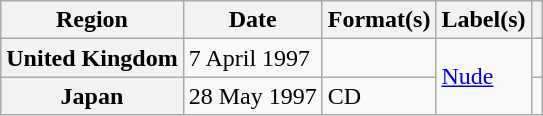<table class="wikitable plainrowheaders">
<tr>
<th scope="col">Region</th>
<th scope="col">Date</th>
<th scope="col">Format(s)</th>
<th scope="col">Label(s)</th>
<th scope="col"></th>
</tr>
<tr>
<th scope="row">United Kingdom</th>
<td>7 April 1997</td>
<td></td>
<td rowspan="2"><a href='#'>Nude</a></td>
<td></td>
</tr>
<tr>
<th scope="row">Japan</th>
<td>28 May 1997</td>
<td>CD</td>
<td></td>
</tr>
</table>
